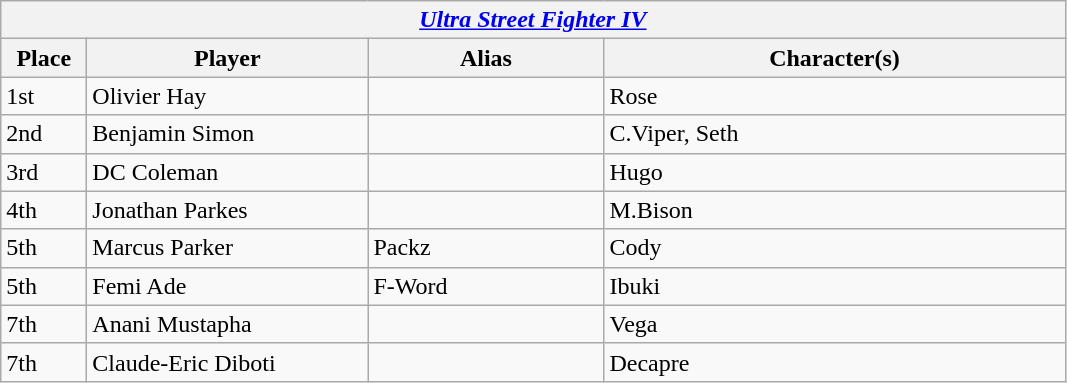<table class="wikitable">
<tr>
<th colspan="4"><strong><em><a href='#'>Ultra Street Fighter IV</a></em></strong> </th>
</tr>
<tr>
<th style="width:50px;">Place</th>
<th style="width:180px;">Player</th>
<th style="width:150px;">Alias</th>
<th style="width:300px;">Character(s)</th>
</tr>
<tr>
<td>1st</td>
<td> Olivier Hay</td>
<td> </td>
<td>Rose</td>
</tr>
<tr>
<td>2nd</td>
<td> Benjamin Simon</td>
<td></td>
<td>C.Viper, Seth</td>
</tr>
<tr>
<td>3rd</td>
<td> DC Coleman</td>
<td></td>
<td>Hugo</td>
</tr>
<tr>
<td>4th</td>
<td> Jonathan Parkes</td>
<td></td>
<td>M.Bison</td>
</tr>
<tr>
<td>5th</td>
<td> Marcus Parker</td>
<td>Packz</td>
<td>Cody</td>
</tr>
<tr>
<td>5th</td>
<td> Femi Ade</td>
<td>F-Word</td>
<td>Ibuki</td>
</tr>
<tr>
<td>7th</td>
<td> Anani Mustapha</td>
<td></td>
<td>Vega</td>
</tr>
<tr>
<td>7th</td>
<td> Claude-Eric Diboti</td>
<td></td>
<td>Decapre</td>
</tr>
</table>
